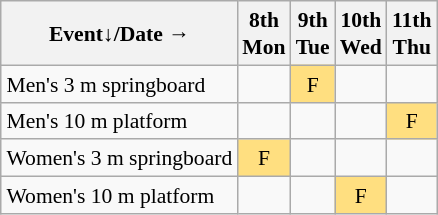<table class="wikitable" style="margin:0.5em auto; font-size:90%; line-height:1.25em; text-align:center;">
<tr>
<th>Event↓/Date →</th>
<th>8th<br>Mon</th>
<th>9th<br>Tue</th>
<th>10th<br>Wed</th>
<th>11th<br>Thu</th>
</tr>
<tr>
<td align="left">Men's 3 m springboard</td>
<td></td>
<td bgcolor="#FFDF80">F</td>
<td></td>
<td></td>
</tr>
<tr>
<td align="left">Men's 10 m platform</td>
<td></td>
<td></td>
<td></td>
<td bgcolor="#FFDF80">F</td>
</tr>
<tr>
<td align="left">Women's 3 m springboard</td>
<td bgcolor="#FFDF80">F</td>
<td></td>
<td></td>
<td></td>
</tr>
<tr>
<td align="left">Women's 10 m platform</td>
<td></td>
<td></td>
<td bgcolor="#FFDF80">F</td>
<td></td>
</tr>
</table>
